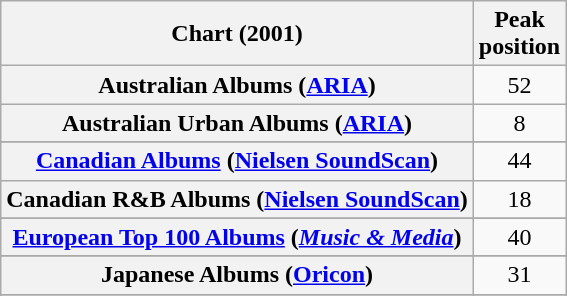<table class="wikitable sortable plainrowheaders" style="text-align:center">
<tr>
<th scope="col">Chart (2001)</th>
<th scope="col">Peak<br> position</th>
</tr>
<tr>
<th scope="row">Australian Albums (<a href='#'>ARIA</a>)</th>
<td>52</td>
</tr>
<tr>
<th scope="row">Australian Urban Albums (<a href='#'>ARIA</a>)</th>
<td>8</td>
</tr>
<tr>
</tr>
<tr>
</tr>
<tr>
<th scope="row"><a href='#'>Canadian Albums</a> (<a href='#'>Nielsen SoundScan</a>)</th>
<td>44</td>
</tr>
<tr>
<th scope="row">Canadian R&B Albums (<a href='#'>Nielsen SoundScan</a>)</th>
<td>18</td>
</tr>
<tr>
</tr>
<tr>
<th scope="row"><a href='#'>European Top 100 Albums</a> (<em><a href='#'>Music & Media</a></em>)</th>
<td>40</td>
</tr>
<tr>
</tr>
<tr>
</tr>
<tr>
<th scope="row">Japanese Albums (<a href='#'>Oricon</a>)</th>
<td>31</td>
</tr>
<tr>
</tr>
<tr>
</tr>
<tr>
</tr>
<tr>
</tr>
<tr>
</tr>
<tr>
</tr>
</table>
